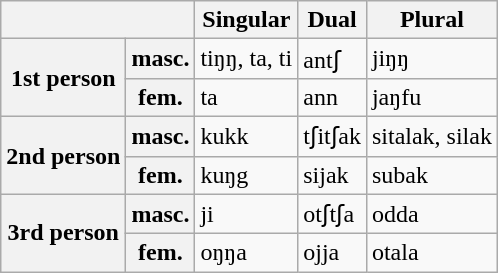<table class=wikitable>
<tr>
<th colspan="2"></th>
<th>Singular</th>
<th>Dual</th>
<th>Plural</th>
</tr>
<tr>
<th rowspan="2">1st person</th>
<th>masc.</th>
<td>tiŋŋ, ta, ti</td>
<td>antʃ</td>
<td>jiŋŋ</td>
</tr>
<tr>
<th>fem.</th>
<td>ta</td>
<td>ann</td>
<td>jaŋfu</td>
</tr>
<tr>
<th rowspan="2">2nd person</th>
<th>masc.</th>
<td>kukk</td>
<td>tʃitʃak</td>
<td>sitalak, silak</td>
</tr>
<tr>
<th>fem.</th>
<td>kuŋg</td>
<td>sijak</td>
<td>subak</td>
</tr>
<tr>
<th rowspan="2">3rd person</th>
<th>masc.</th>
<td>ji</td>
<td>otʃtʃa</td>
<td>odda</td>
</tr>
<tr>
<th>fem.</th>
<td>oŋŋa</td>
<td>ojja</td>
<td>otala</td>
</tr>
</table>
